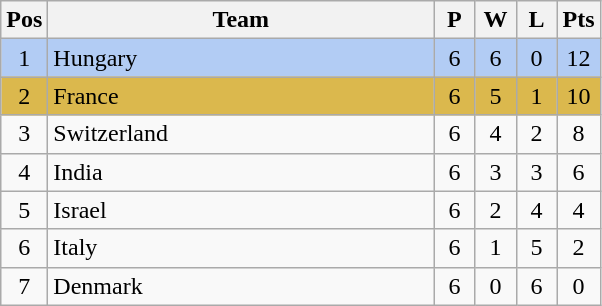<table class="wikitable" style="font-size: 100%">
<tr>
<th width=15>Pos</th>
<th width=250>Team</th>
<th width=20>P</th>
<th width=20>W</th>
<th width=20>L</th>
<th width=20>Pts</th>
</tr>
<tr align=center style="background: #b2ccf4;">
<td>1</td>
<td align="left"> Hungary</td>
<td>6</td>
<td>6</td>
<td>0</td>
<td>12</td>
</tr>
<tr align=center style="background: #DBB84D;">
<td>2</td>
<td align="left"> France</td>
<td>6</td>
<td>5</td>
<td>1</td>
<td>10</td>
</tr>
<tr align=center>
<td>3</td>
<td align="left"> Switzerland</td>
<td>6</td>
<td>4</td>
<td>2</td>
<td>8</td>
</tr>
<tr align=center>
<td>4</td>
<td align="left"> India</td>
<td>6</td>
<td>3</td>
<td>3</td>
<td>6</td>
</tr>
<tr align=center>
<td>5</td>
<td align="left"> Israel</td>
<td>6</td>
<td>2</td>
<td>4</td>
<td>4</td>
</tr>
<tr align=center>
<td>6</td>
<td align="left"> Italy</td>
<td>6</td>
<td>1</td>
<td>5</td>
<td>2</td>
</tr>
<tr align=center>
<td>7</td>
<td align="left"> Denmark</td>
<td>6</td>
<td>0</td>
<td>6</td>
<td>0</td>
</tr>
</table>
